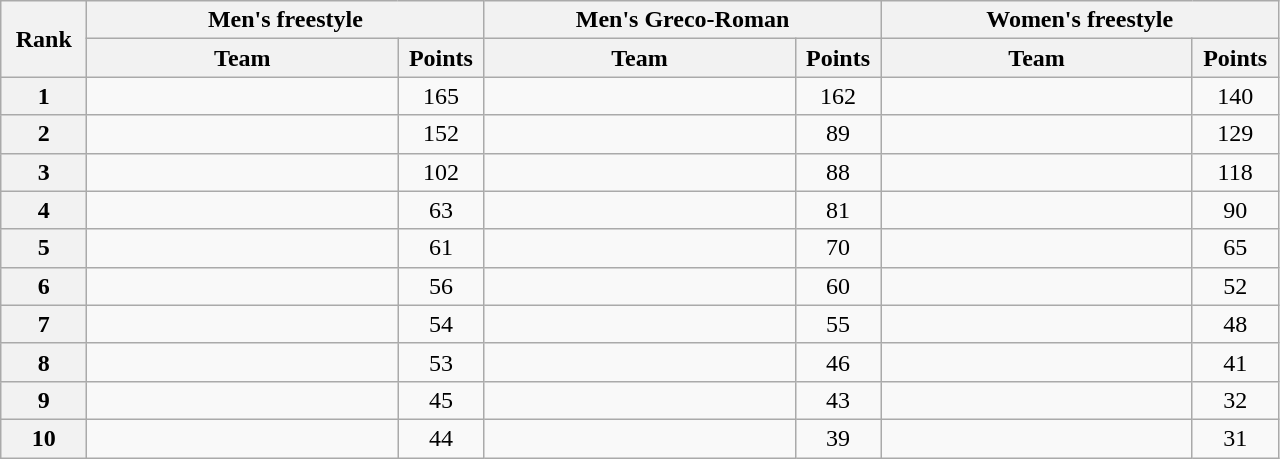<table class="wikitable" style="text-align:center;">
<tr>
<th width=50 rowspan="2">Rank</th>
<th colspan="2">Men's freestyle</th>
<th colspan="2">Men's Greco-Roman</th>
<th colspan="2">Women's freestyle</th>
</tr>
<tr>
<th width=200>Team</th>
<th width=50>Points</th>
<th width=200>Team</th>
<th width=50>Points</th>
<th width=200>Team</th>
<th width=50>Points</th>
</tr>
<tr>
<th>1</th>
<td align=left></td>
<td>165</td>
<td align=left></td>
<td>162</td>
<td align=left></td>
<td>140</td>
</tr>
<tr>
<th>2</th>
<td align=left></td>
<td>152</td>
<td align=left></td>
<td>89</td>
<td align=left></td>
<td>129</td>
</tr>
<tr>
<th>3</th>
<td align=left></td>
<td>102</td>
<td align=left></td>
<td>88</td>
<td align=left></td>
<td>118</td>
</tr>
<tr>
<th>4</th>
<td align=left></td>
<td>63</td>
<td align=left></td>
<td>81</td>
<td align=left></td>
<td>90</td>
</tr>
<tr>
<th>5</th>
<td align=left></td>
<td>61</td>
<td align=left></td>
<td>70</td>
<td align=left></td>
<td>65</td>
</tr>
<tr>
<th>6</th>
<td align=left></td>
<td>56</td>
<td align=left></td>
<td>60</td>
<td align=left></td>
<td>52</td>
</tr>
<tr>
<th>7</th>
<td align=left></td>
<td>54</td>
<td align=left></td>
<td>55</td>
<td align=left></td>
<td>48</td>
</tr>
<tr>
<th>8</th>
<td align=left></td>
<td>53</td>
<td align=left></td>
<td>46</td>
<td align=left></td>
<td>41</td>
</tr>
<tr>
<th>9</th>
<td align=left></td>
<td>45</td>
<td align=left></td>
<td>43</td>
<td align=left></td>
<td>32</td>
</tr>
<tr>
<th>10</th>
<td align=left></td>
<td>44</td>
<td align=left></td>
<td>39</td>
<td align=left></td>
<td>31</td>
</tr>
</table>
